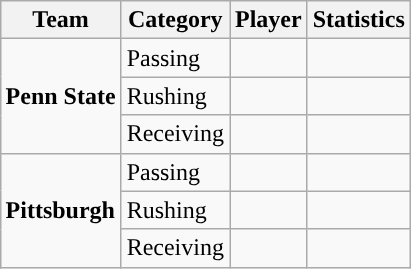<table class="wikitable" style="float: right;">
<tr>
<th>Team</th>
<th>Category</th>
<th>Player</th>
<th>Statistics</th>
</tr>
<tr>
<td rowspan=3><strong>Penn State</strong></td>
<td>Passing</td>
<td></td>
<td></td>
</tr>
<tr>
<td>Rushing</td>
<td></td>
<td></td>
</tr>
<tr>
<td>Receiving</td>
<td></td>
<td></td>
</tr>
<tr>
<td rowspan=3><strong>Pittsburgh</strong></td>
<td>Passing</td>
<td></td>
<td></td>
</tr>
<tr>
<td>Rushing</td>
<td></td>
<td></td>
</tr>
<tr>
<td>Receiving</td>
<td></td>
<td></td>
</tr>
</table>
